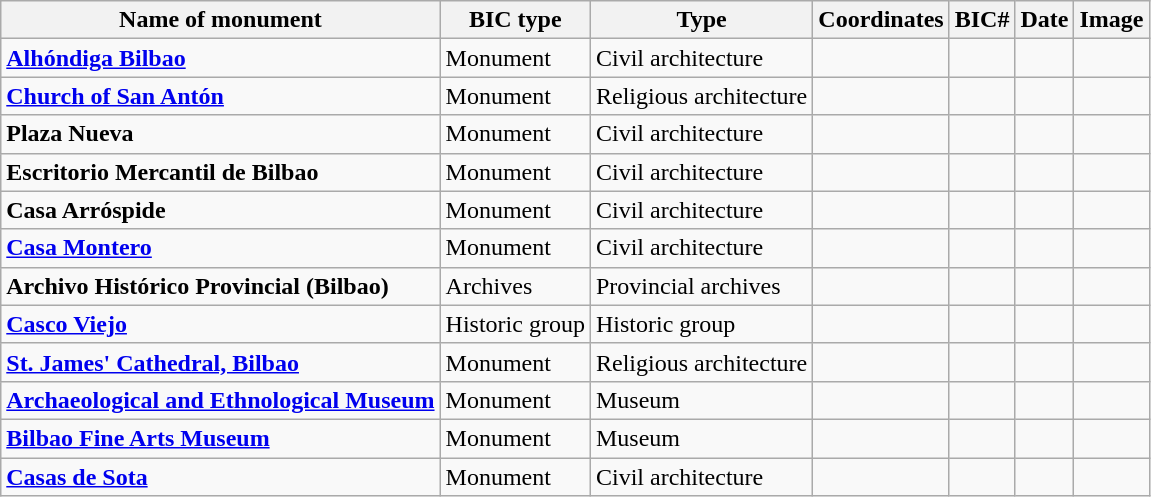<table class="wikitable">
<tr>
<th>Name of monument</th>
<th>BIC type</th>
<th>Type</th>
<th>Coordinates</th>
<th>BIC#</th>
<th>Date</th>
<th>Image</th>
</tr>
<tr>
<td><strong><a href='#'>Alhóndiga Bilbao</a></strong></td>
<td>Monument</td>
<td>Civil architecture</td>
<td></td>
<td></td>
<td></td>
<td></td>
</tr>
<tr>
<td><strong><a href='#'>Church of San Antón</a></strong></td>
<td>Monument</td>
<td>Religious architecture</td>
<td></td>
<td></td>
<td></td>
<td></td>
</tr>
<tr>
<td><strong>Plaza Nueva</strong></td>
<td>Monument</td>
<td>Civil architecture</td>
<td></td>
<td></td>
<td></td>
<td></td>
</tr>
<tr>
<td><strong>Escritorio Mercantil de Bilbao</strong></td>
<td>Monument</td>
<td>Civil architecture</td>
<td></td>
<td></td>
<td></td>
<td></td>
</tr>
<tr>
<td><strong>Casa Arróspide</strong></td>
<td>Monument</td>
<td>Civil architecture</td>
<td></td>
<td></td>
<td></td>
<td></td>
</tr>
<tr>
<td><strong><a href='#'>Casa Montero</a></strong></td>
<td>Monument</td>
<td>Civil architecture</td>
<td></td>
<td></td>
<td></td>
<td></td>
</tr>
<tr>
<td><strong>Archivo Histórico Provincial (Bilbao)</strong></td>
<td>Archives</td>
<td>Provincial archives</td>
<td></td>
<td></td>
<td></td>
<td></td>
</tr>
<tr>
<td><strong><a href='#'>Casco Viejo</a></strong></td>
<td>Historic group</td>
<td>Historic group</td>
<td></td>
<td></td>
<td></td>
<td></td>
</tr>
<tr>
<td><strong><a href='#'>St. James' Cathedral, Bilbao</a></strong></td>
<td>Monument</td>
<td>Religious architecture</td>
<td></td>
<td></td>
<td></td>
<td></td>
</tr>
<tr>
<td><strong><a href='#'>Archaeological and Ethnological Museum</a></strong></td>
<td>Monument</td>
<td>Museum</td>
<td></td>
<td></td>
<td></td>
<td></td>
</tr>
<tr>
<td><strong><a href='#'>Bilbao Fine Arts Museum</a></strong></td>
<td>Monument</td>
<td>Museum</td>
<td></td>
<td></td>
<td></td>
<td></td>
</tr>
<tr>
<td><strong><a href='#'>Casas de Sota</a></strong></td>
<td>Monument</td>
<td>Civil architecture</td>
<td></td>
<td></td>
<td></td>
<td></td>
</tr>
</table>
